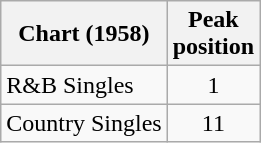<table class="wikitable sortable">
<tr>
<th align="left">Chart (1958)</th>
<th align="center">Peak<br>position</th>
</tr>
<tr>
<td align="left">R&B Singles</td>
<td align="center">1</td>
</tr>
<tr>
<td align="left">Country Singles</td>
<td align="center">11</td>
</tr>
</table>
